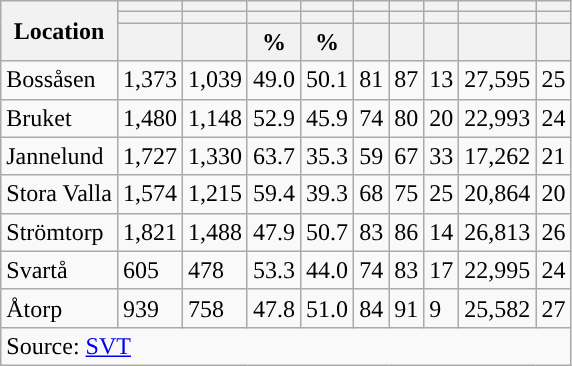<table role="presentation" class="wikitable sortable mw-collapsible">
<tr>
<th rowspan="3">Location</th>
<th></th>
<th></th>
<th></th>
<th></th>
<th></th>
<th></th>
<th></th>
<th></th>
<th></th>
</tr>
<tr>
<th></th>
<th></th>
<th style="background:"></th>
<th style="background:"></th>
<th></th>
<th></th>
<th></th>
<th></th>
<th></th>
</tr>
<tr>
<th data-sort-type="number"></th>
<th data-sort-type="number"></th>
<th data-sort-type="number">%</th>
<th data-sort-type="number">%</th>
<th data-sort-type="number"></th>
<th data-sort-type="number"></th>
<th data-sort-type="number"></th>
<th data-sort-type="number"></th>
<th data-sort-type="number"></th>
</tr>
<tr>
<td align="left">Bossåsen</td>
<td>1,373</td>
<td>1,039</td>
<td>49.0</td>
<td>50.1</td>
<td>81</td>
<td>87</td>
<td>13</td>
<td>27,595</td>
<td>25</td>
</tr>
<tr>
<td align="left">Bruket</td>
<td>1,480</td>
<td>1,148</td>
<td>52.9</td>
<td>45.9</td>
<td>74</td>
<td>80</td>
<td>20</td>
<td>22,993</td>
<td>24</td>
</tr>
<tr>
<td align="left">Jannelund</td>
<td>1,727</td>
<td>1,330</td>
<td>63.7</td>
<td>35.3</td>
<td>59</td>
<td>67</td>
<td>33</td>
<td>17,262</td>
<td>21</td>
</tr>
<tr>
<td align="left">Stora Valla</td>
<td>1,574</td>
<td>1,215</td>
<td>59.4</td>
<td>39.3</td>
<td>68</td>
<td>75</td>
<td>25</td>
<td>20,864</td>
<td>20</td>
</tr>
<tr>
<td align="left">Strömtorp</td>
<td>1,821</td>
<td>1,488</td>
<td>47.9</td>
<td>50.7</td>
<td>83</td>
<td>86</td>
<td>14</td>
<td>26,813</td>
<td>26</td>
</tr>
<tr>
<td align="left">Svartå</td>
<td>605</td>
<td>478</td>
<td>53.3</td>
<td>44.0</td>
<td>74</td>
<td>83</td>
<td>17</td>
<td>22,995</td>
<td>24</td>
</tr>
<tr>
<td align="left">Åtorp</td>
<td>939</td>
<td>758</td>
<td>47.8</td>
<td>51.0</td>
<td>84</td>
<td>91</td>
<td>9</td>
<td>25,582</td>
<td>27</td>
</tr>
<tr>
<td colspan="10" align="left">Source: <a href='#'>SVT</a></td>
</tr>
</table>
